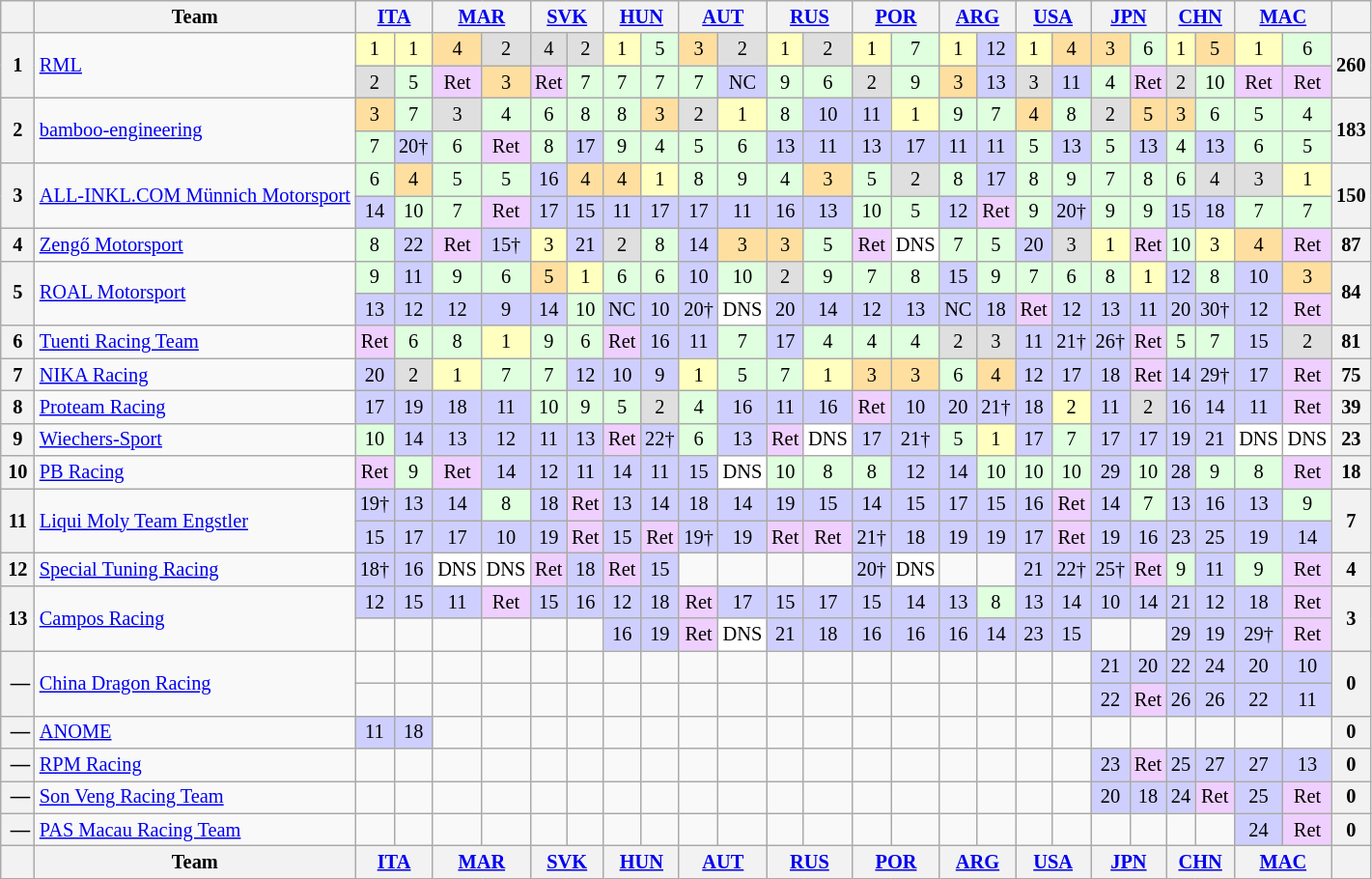<table class="wikitable" style="font-size: 85%; text-align: center">
<tr valign="top">
<th valign=middle></th>
<th valign=middle>Team</th>
<th colspan=2><a href='#'>ITA</a><br></th>
<th colspan=2><a href='#'>MAR</a><br></th>
<th colspan=2><a href='#'>SVK</a><br></th>
<th colspan=2><a href='#'>HUN</a><br></th>
<th colspan=2><a href='#'>AUT</a><br></th>
<th colspan=2><a href='#'>RUS</a><br></th>
<th colspan=2><a href='#'>POR</a><br></th>
<th colspan=2><a href='#'>ARG</a><br></th>
<th colspan=2><a href='#'>USA</a><br></th>
<th colspan=2><a href='#'>JPN</a><br></th>
<th colspan=2><a href='#'>CHN</a><br></th>
<th colspan=2><a href='#'>MAC</a><br></th>
<th valign=middle>  </th>
</tr>
<tr>
<th rowspan=2>1</th>
<td align=left rowspan=2> <a href='#'>RML</a></td>
<td style="background:#ffffbf;">1</td>
<td style="background:#ffffbf;">1</td>
<td style="background:#ffdf9f;">4</td>
<td style="background:#dfdfdf;">2</td>
<td style="background:#dfdfdf;">4</td>
<td style="background:#dfdfdf;">2</td>
<td style="background:#ffffbf;">1</td>
<td style="background:#dfffdf;">5</td>
<td style="background:#ffdf9f;">3</td>
<td style="background:#dfdfdf;">2</td>
<td style="background:#ffffbf;">1</td>
<td style="background:#dfdfdf;">2</td>
<td style="background:#ffffbf;">1</td>
<td style="background:#dfffdf;">7</td>
<td style="background:#ffffbf;">1</td>
<td style="background:#cfcfff;">12</td>
<td style="background:#ffffbf;">1</td>
<td style="background:#ffdf9f;">4</td>
<td style="background:#ffdf9f;">3</td>
<td style="background:#dfffdf;">6</td>
<td style="background:#ffffbf;">1</td>
<td style="background:#ffdf9f;">5</td>
<td style="background:#ffffbf;">1</td>
<td style="background:#dfffdf;">6</td>
<th rowspan=2>260</th>
</tr>
<tr>
<td style="background:#dfdfdf;">2</td>
<td style="background:#dfffdf;">5</td>
<td style="background:#efcfff;">Ret</td>
<td style="background:#ffdf9f;">3</td>
<td style="background:#efcfff;">Ret</td>
<td style="background:#dfffdf;">7</td>
<td style="background:#dfffdf;">7</td>
<td style="background:#dfffdf;">7</td>
<td style="background:#dfffdf;">7</td>
<td style="background:#cfcfff;">NC</td>
<td style="background:#dfffdf;">9</td>
<td style="background:#dfffdf;">6</td>
<td style="background:#dfdfdf;">2</td>
<td style="background:#dfffdf;">9</td>
<td style="background:#ffdf9f;">3</td>
<td style="background:#cfcfff;">13</td>
<td style="background:#dfdfdf;">3</td>
<td style="background:#cfcfff;">11</td>
<td style="background:#dfffdf;">4</td>
<td style="background:#efcfff;">Ret</td>
<td style="background:#dfdfdf;">2</td>
<td style="background:#dfffdf;">10</td>
<td style="background:#efcfff;">Ret</td>
<td style="background:#efcfff;">Ret</td>
</tr>
<tr>
<th rowspan=2>2</th>
<td align=left rowspan=2> <a href='#'>bamboo-engineering</a></td>
<td style="background:#ffdf9f;">3</td>
<td style="background:#dfffdf;">7</td>
<td style="background:#dfdfdf;">3</td>
<td style="background:#dfffdf;">4</td>
<td style="background:#dfffdf;">6</td>
<td style="background:#dfffdf;">8</td>
<td style="background:#dfffdf;">8</td>
<td style="background:#ffdf9f;">3</td>
<td style="background:#dfdfdf;">2</td>
<td style="background:#ffffbf;">1</td>
<td style="background:#dfffdf;">8</td>
<td style="background:#cfcfff;">10</td>
<td style="background:#cfcfff;">11</td>
<td style="background:#ffffbf;">1</td>
<td style="background:#dfffdf;">9</td>
<td style="background:#dfffdf;">7</td>
<td style="background:#ffdf9f;">4</td>
<td style="background:#dfffdf;">8</td>
<td style="background:#dfdfdf;">2</td>
<td style="background:#ffdf9f;">5</td>
<td style="background:#ffdf9f;">3</td>
<td style="background:#dfffdf;">6</td>
<td style="background:#dfffdf;">5</td>
<td style="background:#dfffdf;">4</td>
<th rowspan=2>183</th>
</tr>
<tr>
<td style="background:#dfffdf;">7</td>
<td style="background:#cfcfff;">20†</td>
<td style="background:#dfffdf;">6</td>
<td style="background:#efcfff;">Ret</td>
<td style="background:#dfffdf;">8</td>
<td style="background:#cfcfff;">17</td>
<td style="background:#dfffdf;">9</td>
<td style="background:#dfffdf;">4</td>
<td style="background:#dfffdf;">5</td>
<td style="background:#dfffdf;">6</td>
<td style="background:#cfcfff;">13</td>
<td style="background:#cfcfff;">11</td>
<td style="background:#cfcfff;">13</td>
<td style="background:#cfcfff;">17</td>
<td style="background:#cfcfff;">11</td>
<td style="background:#cfcfff;">11</td>
<td style="background:#dfffdf;">5</td>
<td style="background:#cfcfff;">13</td>
<td style="background:#dfffdf;">5</td>
<td style="background:#cfcfff;">13</td>
<td style="background:#dfffdf;">4</td>
<td style="background:#cfcfff;">13</td>
<td style="background:#dfffdf;">6</td>
<td style="background:#dfffdf;">5</td>
</tr>
<tr>
<th rowspan=2>3</th>
<td align=left rowspan=2 nowrap> <a href='#'>ALL-INKL.COM Münnich Motorsport</a></td>
<td style="background:#dfffdf;">6</td>
<td style="background:#ffdf9f;">4</td>
<td style="background:#dfffdf;">5</td>
<td style="background:#dfffdf;">5</td>
<td style="background:#cfcfff;">16</td>
<td style="background:#ffdf9f;">4</td>
<td style="background:#ffdf9f;">4</td>
<td style="background:#ffffbf;">1</td>
<td style="background:#dfffdf;">8</td>
<td style="background:#dfffdf;">9</td>
<td style="background:#dfffdf;">4</td>
<td style="background:#ffdf9f;">3</td>
<td style="background:#dfffdf;">5</td>
<td style="background:#dfdfdf;">2</td>
<td style="background:#dfffdf;">8</td>
<td style="background:#cfcfff;">17</td>
<td style="background:#dfffdf;">8</td>
<td style="background:#dfffdf;">9</td>
<td style="background:#dfffdf;">7</td>
<td style="background:#dfffdf;">8</td>
<td style="background:#dfffdf;">6</td>
<td style="background:#dfdfdf;">4</td>
<td style="background:#dfdfdf;">3</td>
<td style="background:#ffffbf;">1</td>
<th rowspan=2>150</th>
</tr>
<tr>
<td style="background:#cfcfff;">14</td>
<td style="background:#dfffdf;">10</td>
<td style="background:#dfffdf;">7</td>
<td style="background:#efcfff;">Ret</td>
<td style="background:#cfcfff;">17</td>
<td style="background:#cfcfff;">15</td>
<td style="background:#cfcfff;">11</td>
<td style="background:#cfcfff;">17</td>
<td style="background:#cfcfff;">17</td>
<td style="background:#cfcfff;">11</td>
<td style="background:#cfcfff;">16</td>
<td style="background:#cfcfff;">13</td>
<td style="background:#dfffdf;">10</td>
<td style="background:#dfffdf;">5</td>
<td style="background:#cfcfff;">12</td>
<td style="background:#efcfff;">Ret</td>
<td style="background:#dfffdf;">9</td>
<td style="background:#cfcfff;">20†</td>
<td style="background:#dfffdf;">9</td>
<td style="background:#dfffdf;">9</td>
<td style="background:#cfcfff;">15</td>
<td style="background:#cfcfff;">18</td>
<td style="background:#dfffdf;">7</td>
<td style="background:#dfffdf;">7</td>
</tr>
<tr>
<th>4</th>
<td align="left"> <a href='#'>Zengő Motorsport</a></td>
<td style="background:#dfffdf;">8</td>
<td style="background:#cfcfff;">22</td>
<td style="background:#efcfff;">Ret</td>
<td style="background:#cfcfff;">15†</td>
<td style="background:#ffffbf;">3</td>
<td style="background:#cfcfff;">21</td>
<td style="background:#dfdfdf;">2</td>
<td style="background:#dfffdf;">8</td>
<td style="background:#cfcfff;">14</td>
<td style="background:#ffdf9f;">3</td>
<td style="background:#ffdf9f;">3</td>
<td style="background:#dfffdf;">5</td>
<td style="background:#efcfff;">Ret</td>
<td style="background:#ffffff;">DNS</td>
<td style="background:#dfffdf;">7</td>
<td style="background:#dfffdf;">5</td>
<td style="background:#cfcfff;">20</td>
<td style="background:#dfdfdf;">3</td>
<td style="background:#ffffbf;">1</td>
<td style="background:#efcfff;">Ret</td>
<td style="background:#dfffdf;">10</td>
<td style="background:#ffffbf;">3</td>
<td style="background:#ffdf9f;">4</td>
<td style="background:#efcfff;">Ret</td>
<th>87</th>
</tr>
<tr>
<th rowspan=2>5</th>
<td align=left rowspan=2> <a href='#'>ROAL Motorsport</a></td>
<td style="background:#dfffdf;">9</td>
<td style="background:#cfcfff;">11</td>
<td style="background:#dfffdf;">9</td>
<td style="background:#dfffdf;">6</td>
<td style="background:#ffdf9f;">5</td>
<td style="background:#ffffbf;">1</td>
<td style="background:#dfffdf;">6</td>
<td style="background:#dfffdf;">6</td>
<td style="background:#cfcfff;">10</td>
<td style="background:#dfffdf;">10</td>
<td style="background:#dfdfdf;">2</td>
<td style="background:#dfffdf;">9</td>
<td style="background:#dfffdf;">7</td>
<td style="background:#dfffdf;">8</td>
<td style="background:#cfcfff;">15</td>
<td style="background:#dfffdf;">9</td>
<td style="background:#dfffdf;">7</td>
<td style="background:#dfffdf;">6</td>
<td style="background:#dfffdf;">8</td>
<td style="background:#ffffbf;">1</td>
<td style="background:#cfcfff;">12</td>
<td style="background:#dfffdf;">8</td>
<td style="background:#cfcfff;">10</td>
<td style="background:#ffdf9f;">3</td>
<th rowspan=2>84</th>
</tr>
<tr>
<td style="background:#cfcfff;">13</td>
<td style="background:#cfcfff;">12</td>
<td style="background:#cfcfff;">12</td>
<td style="background:#cfcfff;">9</td>
<td style="background:#cfcfff;">14</td>
<td style="background:#dfffdf;">10</td>
<td style="background:#cfcfff;">NC</td>
<td style="background:#cfcfff;">10</td>
<td style="background:#cfcfff;">20†</td>
<td style="background:#ffffff;">DNS</td>
<td style="background:#cfcfff;">20</td>
<td style="background:#cfcfff;">14</td>
<td style="background:#cfcfff;">12</td>
<td style="background:#cfcfff;">13</td>
<td style="background:#cfcfff;">NC</td>
<td style="background:#cfcfff;">18</td>
<td style="background:#efcfff;">Ret</td>
<td style="background:#cfcfff;">12</td>
<td style="background:#cfcfff;">13</td>
<td style="background:#cfcfff;">11</td>
<td style="background:#cfcfff;">20</td>
<td style="background:#cfcfff;">30†</td>
<td style="background:#cfcfff;">12</td>
<td style="background:#efcfff;">Ret</td>
</tr>
<tr>
<th>6</th>
<td align="left"> <a href='#'>Tuenti Racing Team</a></td>
<td style="background:#efcfff;">Ret</td>
<td style="background:#dfffdf;">6</td>
<td style="background:#dfffdf;">8</td>
<td style="background:#ffffbf;">1</td>
<td style="background:#dfffdf;">9</td>
<td style="background:#dfffdf;">6</td>
<td style="background:#efcfff;">Ret</td>
<td style="background:#cfcfff;">16</td>
<td style="background:#cfcfff;">11</td>
<td style="background:#dfffdf;">7</td>
<td style="background:#cfcfff;">17</td>
<td style="background:#dfffdf;">4</td>
<td style="background:#dfffdf;">4</td>
<td style="background:#dfffdf;">4</td>
<td style="background:#dfdfdf;">2</td>
<td style="background:#dfdfdf;">3</td>
<td style="background:#cfcfff;">11</td>
<td style="background:#cfcfff;">21†</td>
<td style="background:#cfcfff;">26†</td>
<td style="background:#efcfff;">Ret</td>
<td style="background:#dfffdf;">5</td>
<td style="background:#dfffdf;">7</td>
<td style="background:#cfcfff;">15</td>
<td style="background:#dfdfdf;">2</td>
<th>81</th>
</tr>
<tr>
<th>7</th>
<td align="left"> <a href='#'>NIKA Racing</a></td>
<td style="background:#cfcfff;">20</td>
<td style="background:#dfdfdf;">2</td>
<td style="background:#ffffbf;">1</td>
<td style="background:#dfffdf;">7</td>
<td style="background:#dfffdf;">7</td>
<td style="background:#cfcfff;">12</td>
<td style="background:#cfcfff;">10</td>
<td style="background:#cfcfff;">9</td>
<td style="background:#ffffbf;">1</td>
<td style="background:#dfffdf;">5</td>
<td style="background:#dfffdf;">7</td>
<td style="background:#ffffbf;">1</td>
<td style="background:#ffdf9f;">3</td>
<td style="background:#ffdf9f;">3</td>
<td style="background:#dfffdf;">6</td>
<td style="background:#ffdf9f;">4</td>
<td style="background:#cfcfff;">12</td>
<td style="background:#cfcfff;">17</td>
<td style="background:#cfcfff;">18</td>
<td style="background:#efcfff;">Ret</td>
<td style="background:#cfcfff;">14</td>
<td style="background:#cfcfff;">29†</td>
<td style="background:#cfcfff;">17</td>
<td style="background:#efcfff;">Ret</td>
<th>75</th>
</tr>
<tr>
<th>8</th>
<td align="left"> <a href='#'>Proteam Racing</a></td>
<td style="background:#cfcfff;">17</td>
<td style="background:#cfcfff;">19</td>
<td style="background:#cfcfff;">18</td>
<td style="background:#cfcfff;">11</td>
<td style="background:#dfffdf;">10</td>
<td style="background:#dfffdf;">9</td>
<td style="background:#dfffdf;">5</td>
<td style="background:#dfdfdf;">2</td>
<td style="background:#dfffdf;">4</td>
<td style="background:#cfcfff;">16</td>
<td style="background:#cfcfff;">11</td>
<td style="background:#cfcfff;">16</td>
<td style="background:#efcfff;">Ret</td>
<td style="background:#cfcfff;">10</td>
<td style="background:#cfcfff;">20</td>
<td style="background:#cfcfff;">21†</td>
<td style="background:#cfcfff;">18</td>
<td style="background:#ffffbf;">2</td>
<td style="background:#cfcfff;">11</td>
<td style="background:#dfdfdf;">2</td>
<td style="background:#cfcfff;">16</td>
<td style="background:#cfcfff;">14</td>
<td style="background:#cfcfff;">11</td>
<td style="background:#efcfff;">Ret</td>
<th>39</th>
</tr>
<tr>
<th>9</th>
<td align="left"> <a href='#'>Wiechers-Sport</a></td>
<td style="background:#dfffdf;">10</td>
<td style="background:#cfcfff;">14</td>
<td style="background:#cfcfff;">13</td>
<td style="background:#cfcfff;">12</td>
<td style="background:#cfcfff;">11</td>
<td style="background:#cfcfff;">13</td>
<td style="background:#efcfff;">Ret</td>
<td style="background:#cfcfff;">22†</td>
<td style="background:#dfffdf;">6</td>
<td style="background:#cfcfff;">13</td>
<td style="background:#efcfff;">Ret</td>
<td style="background:#ffffff;">DNS</td>
<td style="background:#cfcfff;">17</td>
<td style="background:#cfcfff;">21†</td>
<td style="background:#dfffdf;">5</td>
<td style="background:#ffffbf;">1</td>
<td style="background:#cfcfff;">17</td>
<td style="background:#dfffdf;">7</td>
<td style="background:#cfcfff;">17</td>
<td style="background:#cfcfff;">17</td>
<td style="background:#cfcfff;">19</td>
<td style="background:#cfcfff;">21</td>
<td style="background:#ffffff;">DNS</td>
<td style="background:#ffffff;">DNS</td>
<th>23</th>
</tr>
<tr>
<th>10</th>
<td align="left"> <a href='#'>PB Racing</a></td>
<td style="background:#efcfff;">Ret</td>
<td style="background:#dfffdf;">9</td>
<td style="background:#efcfff;">Ret</td>
<td style="background:#cfcfff;">14</td>
<td style="background:#cfcfff;">12</td>
<td style="background:#cfcfff;">11</td>
<td style="background:#cfcfff;">14</td>
<td style="background:#cfcfff;">11</td>
<td style="background:#cfcfff;">15</td>
<td style="background:#ffffff;">DNS</td>
<td style="background:#dfffdf;">10</td>
<td style="background:#dfffdf;">8</td>
<td style="background:#dfffdf;">8</td>
<td style="background:#cfcfff;">12</td>
<td style="background:#cfcfff;">14</td>
<td style="background:#dfffdf;">10</td>
<td style="background:#dfffdf;">10</td>
<td style="background:#dfffdf;">10</td>
<td style="background:#cfcfff;">29</td>
<td style="background:#dfffdf;">10</td>
<td style="background:#cfcfff;">28</td>
<td style="background:#dfffdf;">9</td>
<td style="background:#dfffdf;">8</td>
<td style="background:#efcfff;">Ret</td>
<th>18</th>
</tr>
<tr>
<th rowspan=2>11</th>
<td align=left rowspan=2> <a href='#'>Liqui Moly Team Engstler</a></td>
<td style="background:#cfcfff;">19†</td>
<td style="background:#cfcfff;">13</td>
<td style="background:#cfcfff;">14</td>
<td style="background:#dfffdf;">8</td>
<td style="background:#cfcfff;">18</td>
<td style="background:#efcfff;">Ret</td>
<td style="background:#cfcfff;">13</td>
<td style="background:#cfcfff;">14</td>
<td style="background:#cfcfff;">18</td>
<td style="background:#cfcfff;">14</td>
<td style="background:#cfcfff;">19</td>
<td style="background:#cfcfff;">15</td>
<td style="background:#cfcfff;">14</td>
<td style="background:#cfcfff;">15</td>
<td style="background:#cfcfff;">17</td>
<td style="background:#cfcfff;">15</td>
<td style="background:#cfcfff;">16</td>
<td style="background:#efcfff;">Ret</td>
<td style="background:#cfcfff;">14</td>
<td style="background:#dfffdf;">7</td>
<td style="background:#cfcfff;">13</td>
<td style="background:#cfcfff;">16</td>
<td style="background:#cfcfff;">13</td>
<td style="background:#dfffdf;">9</td>
<th rowspan=2>7</th>
</tr>
<tr>
<td style="background:#cfcfff;">15</td>
<td style="background:#cfcfff;">17</td>
<td style="background:#cfcfff;">17</td>
<td style="background:#cfcfff;">10</td>
<td style="background:#cfcfff;">19</td>
<td style="background:#efcfff;">Ret</td>
<td style="background:#cfcfff;">15</td>
<td style="background:#efcfff;">Ret</td>
<td style="background:#cfcfff;">19†</td>
<td style="background:#cfcfff;">19</td>
<td style="background:#efcfff;">Ret</td>
<td style="background:#efcfff;">Ret</td>
<td style="background:#cfcfff;">21†</td>
<td style="background:#cfcfff;">18</td>
<td style="background:#cfcfff;">19</td>
<td style="background:#cfcfff;">19</td>
<td style="background:#cfcfff;">17</td>
<td style="background:#efcfff;">Ret</td>
<td style="background:#cfcfff;">19</td>
<td style="background:#cfcfff;">16</td>
<td style="background:#cfcfff;">23</td>
<td style="background:#cfcfff;">25</td>
<td style="background:#cfcfff;">19</td>
<td style="background:#cfcfff;">14</td>
</tr>
<tr>
<th>12</th>
<td align="left"> <a href='#'>Special Tuning Racing</a></td>
<td style="background:#cfcfff;">18†</td>
<td style="background:#cfcfff;">16</td>
<td style="background:#ffffff;">DNS</td>
<td style="background:#ffffff;">DNS</td>
<td style="background:#efcfff;">Ret</td>
<td style="background:#cfcfff;">18</td>
<td style="background:#efcfff;">Ret</td>
<td style="background:#cfcfff;">15</td>
<td></td>
<td></td>
<td></td>
<td></td>
<td style="background:#cfcfff;">20†</td>
<td style="background:#ffffff;">DNS</td>
<td></td>
<td></td>
<td style="background:#cfcfff;">21</td>
<td style="background:#cfcfff;">22†</td>
<td style="background:#cfcfff;">25†</td>
<td style="background:#efcfff;">Ret</td>
<td style="background:#dfffdf;">9</td>
<td style="background:#cfcfff;">11</td>
<td style="background:#dfffdf;">9</td>
<td style="background:#efcfff;">Ret</td>
<th>4</th>
</tr>
<tr>
<th rowspan=2>13</th>
<td align=left rowspan=2> <a href='#'>Campos Racing</a></td>
<td style="background:#cfcfff;">12</td>
<td style="background:#cfcfff;">15</td>
<td style="background:#cfcfff;">11</td>
<td style="background:#efcfff;">Ret</td>
<td style="background:#cfcfff;">15</td>
<td style="background:#cfcfff;">16</td>
<td style="background:#cfcfff;">12</td>
<td style="background:#cfcfff;">18</td>
<td style="background:#efcfff;">Ret</td>
<td style="background:#cfcfff;">17</td>
<td style="background:#cfcfff;">15</td>
<td style="background:#cfcfff;">17</td>
<td style="background:#cfcfff;">15</td>
<td style="background:#cfcfff;">14</td>
<td style="background:#cfcfff;">13</td>
<td style="background:#dfffdf;">8</td>
<td style="background:#cfcfff;">13</td>
<td style="background:#cfcfff;">14</td>
<td style="background:#cfcfff;">10</td>
<td style="background:#cfcfff;">14</td>
<td style="background:#cfcfff;">21</td>
<td style="background:#cfcfff;">12</td>
<td style="background:#cfcfff;">18</td>
<td style="background:#efcfff;">Ret</td>
<th rowspan=2>3</th>
</tr>
<tr>
<td></td>
<td></td>
<td></td>
<td></td>
<td></td>
<td></td>
<td style="background:#cfcfff;">16</td>
<td style="background:#cfcfff;">19</td>
<td style="background:#efcfff;">Ret</td>
<td style="background:#ffffff;">DNS</td>
<td style="background:#cfcfff;">21</td>
<td style="background:#cfcfff;">18</td>
<td style="background:#cfcfff;">16</td>
<td style="background:#cfcfff;">16</td>
<td style="background:#cfcfff;">16</td>
<td style="background:#cfcfff;">14</td>
<td style="background:#cfcfff;">23</td>
<td style="background:#cfcfff;">15</td>
<td></td>
<td></td>
<td style="background:#cfcfff;">29</td>
<td style="background:#cfcfff;">19</td>
<td style="background:#cfcfff;">29†</td>
<td style="background:#efcfff;">Ret</td>
</tr>
<tr>
<th rowspan=2> —</th>
<td align=left rowspan=2> <a href='#'>China Dragon Racing</a></td>
<td></td>
<td></td>
<td></td>
<td></td>
<td></td>
<td></td>
<td></td>
<td></td>
<td></td>
<td></td>
<td></td>
<td></td>
<td></td>
<td></td>
<td></td>
<td></td>
<td></td>
<td></td>
<td style="background:#cfcfff;">21</td>
<td style="background:#cfcfff;">20</td>
<td style="background:#cfcfff;">22</td>
<td style="background:#cfcfff;">24</td>
<td style="background:#cfcfff;">20</td>
<td style="background:#cfcfff;">10</td>
<th rowspan=2>0</th>
</tr>
<tr>
<td></td>
<td></td>
<td></td>
<td></td>
<td></td>
<td></td>
<td></td>
<td></td>
<td></td>
<td></td>
<td></td>
<td></td>
<td></td>
<td></td>
<td></td>
<td></td>
<td></td>
<td></td>
<td style="background:#cfcfff;">22</td>
<td style="background:#efcfff;">Ret</td>
<td style="background:#cfcfff;">26</td>
<td style="background:#cfcfff;">26</td>
<td style="background:#cfcfff;">22</td>
<td style="background:#cfcfff;">11</td>
</tr>
<tr>
<th> —</th>
<td align="left"> <a href='#'>ANOME</a></td>
<td style="background:#cfcfff;">11</td>
<td style="background:#cfcfff;">18</td>
<td></td>
<td></td>
<td></td>
<td></td>
<td></td>
<td></td>
<td></td>
<td></td>
<td></td>
<td></td>
<td></td>
<td></td>
<td></td>
<td></td>
<td></td>
<td></td>
<td></td>
<td></td>
<td></td>
<td></td>
<td></td>
<td></td>
<th>0</th>
</tr>
<tr>
<th> —</th>
<td align=left> <a href='#'>RPM Racing</a></td>
<td></td>
<td></td>
<td></td>
<td></td>
<td></td>
<td></td>
<td></td>
<td></td>
<td></td>
<td></td>
<td></td>
<td></td>
<td></td>
<td></td>
<td></td>
<td></td>
<td></td>
<td></td>
<td style="background:#cfcfff;">23</td>
<td style="background:#efcfff;">Ret</td>
<td style="background:#cfcfff;">25</td>
<td style="background:#cfcfff;">27</td>
<td style="background:#cfcfff;">27</td>
<td style="background:#cfcfff;">13</td>
<th>0</th>
</tr>
<tr>
<th> —</th>
<td align=left> <a href='#'>Son Veng Racing Team</a></td>
<td></td>
<td></td>
<td></td>
<td></td>
<td></td>
<td></td>
<td></td>
<td></td>
<td></td>
<td></td>
<td></td>
<td></td>
<td></td>
<td></td>
<td></td>
<td></td>
<td></td>
<td></td>
<td style="background:#cfcfff;">20</td>
<td style="background:#cfcfff;">18</td>
<td style="background:#cfcfff;">24</td>
<td style="background:#efcfff;">Ret</td>
<td style="background:#cfcfff;">25</td>
<td style="background:#efcfff;">Ret</td>
<th>0</th>
</tr>
<tr>
<th> —</th>
<td align=left> <a href='#'>PAS Macau Racing Team</a></td>
<td></td>
<td></td>
<td></td>
<td></td>
<td></td>
<td></td>
<td></td>
<td></td>
<td></td>
<td></td>
<td></td>
<td></td>
<td></td>
<td></td>
<td></td>
<td></td>
<td></td>
<td></td>
<td></td>
<td></td>
<td></td>
<td></td>
<td style="background:#cfcfff;">24</td>
<td style="background:#efcfff;">Ret</td>
<th>0</th>
</tr>
<tr valign="top">
<th valign=middle></th>
<th valign=middle>Team</th>
<th colspan=2><a href='#'>ITA</a><br></th>
<th colspan=2><a href='#'>MAR</a><br></th>
<th colspan=2><a href='#'>SVK</a><br></th>
<th colspan=2><a href='#'>HUN</a><br></th>
<th colspan=2><a href='#'>AUT</a><br></th>
<th colspan=2><a href='#'>RUS</a><br></th>
<th colspan=2><a href='#'>POR</a><br></th>
<th colspan=2><a href='#'>ARG</a><br></th>
<th colspan=2><a href='#'>USA</a><br></th>
<th colspan=2><a href='#'>JPN</a><br></th>
<th colspan=2><a href='#'>CHN</a><br></th>
<th colspan=2><a href='#'>MAC</a><br></th>
<th valign=middle>  </th>
</tr>
</table>
